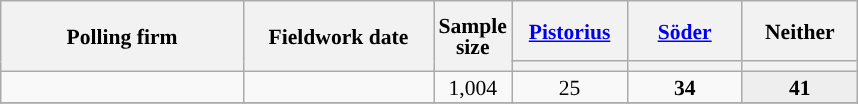<table class="wikitable sortable mw-datatable" style="text-align:center;font-size:90%;line-height:14px;">
<tr style="height:40px;">
<th style="width:155px;" rowspan="2">Polling firm</th>
<th style="width:120px;" rowspan="2">Fieldwork date</th>
<th style="width: 35px;" rowspan="2">Sample<br>size</th>
<th class="unsortable" style="width:70px;"><a href='#'>Pistorius</a><br></th>
<th class="unsortable" style="width:70px;"><a href='#'>Söder</a><br></th>
<th class="unsortable" style="width:70px;">Neither</th>
</tr>
<tr>
<th style="background:"></th>
<th style="background:"></th>
<th style="background:"></th>
</tr>
<tr>
<td></td>
<td></td>
<td>1,004</td>
<td>25</td>
<td><strong>34</strong></td>
<td style="background:#EEEEEE;"><strong>41</strong></td>
</tr>
<tr>
</tr>
</table>
